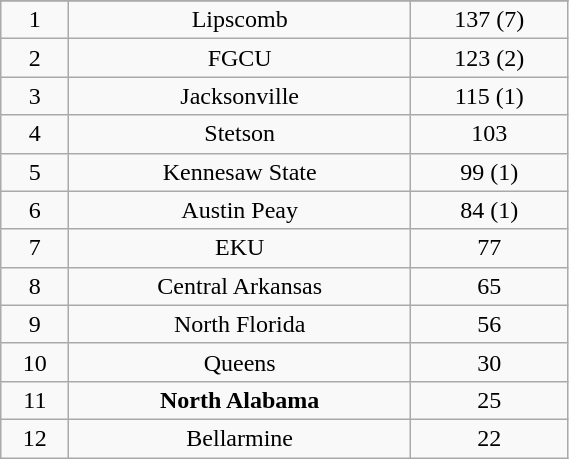<table class="wikitable" style="width: 30%;text-align: center;">
<tr align="center">
</tr>
<tr>
<td>1</td>
<td>Lipscomb</td>
<td>137 (7)</td>
</tr>
<tr>
<td>2</td>
<td>FGCU</td>
<td>123 (2)</td>
</tr>
<tr>
<td>3</td>
<td>Jacksonville</td>
<td>115 (1)</td>
</tr>
<tr>
<td>4</td>
<td>Stetson</td>
<td>103</td>
</tr>
<tr>
<td>5</td>
<td>Kennesaw State</td>
<td>99 (1)</td>
</tr>
<tr>
<td>6</td>
<td>Austin Peay</td>
<td>84 (1)</td>
</tr>
<tr>
<td>7</td>
<td>EKU</td>
<td>77</td>
</tr>
<tr>
<td>8</td>
<td>Central Arkansas</td>
<td>65</td>
</tr>
<tr>
<td>9</td>
<td>North Florida</td>
<td>56</td>
</tr>
<tr>
<td>10</td>
<td>Queens</td>
<td>30</td>
</tr>
<tr>
<td>11</td>
<td><strong>North Alabama</strong></td>
<td>25</td>
</tr>
<tr>
<td>12</td>
<td>Bellarmine</td>
<td>22</td>
</tr>
</table>
